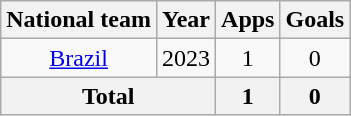<table class="wikitable" style="text-align:center">
<tr>
<th>National team</th>
<th>Year</th>
<th>Apps</th>
<th>Goals</th>
</tr>
<tr>
<td><a href='#'>Brazil</a></td>
<td>2023</td>
<td>1</td>
<td>0</td>
</tr>
<tr>
<th colspan="2">Total</th>
<th>1</th>
<th>0</th>
</tr>
</table>
